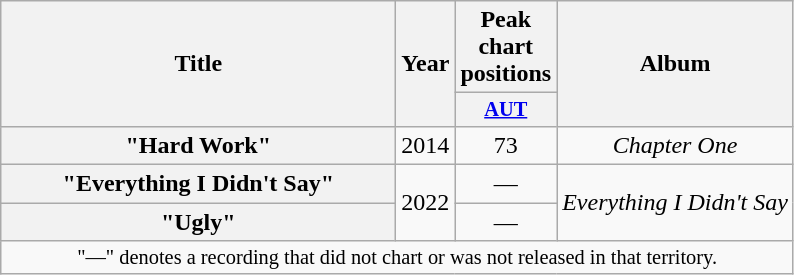<table class="wikitable plainrowheaders" style="text-align:center;">
<tr>
<th scope="col" rowspan="2" style="width:16em;">Title</th>
<th scope="col" rowspan="2" style="width:1em;">Year</th>
<th scope="col" colspan="1">Peak chart positions</th>
<th scope="col" rowspan="2">Album</th>
</tr>
<tr>
<th scope="col" style="width:3em;font-size:85%;"><a href='#'>AUT</a><br></th>
</tr>
<tr>
<th scope="row">"Hard Work"</th>
<td>2014</td>
<td>73</td>
<td><em>Chapter One</em></td>
</tr>
<tr>
<th scope="row">"Everything I Didn't Say"</th>
<td rowspan="2">2022</td>
<td>—</td>
<td rowspan="2"><em>Everything I Didn't Say</em></td>
</tr>
<tr>
<th scope="row">"Ugly"</th>
<td>—</td>
</tr>
<tr>
<td colspan="4" style="font-size:85%">"—" denotes a recording that did not chart or was not released in that territory.</td>
</tr>
</table>
